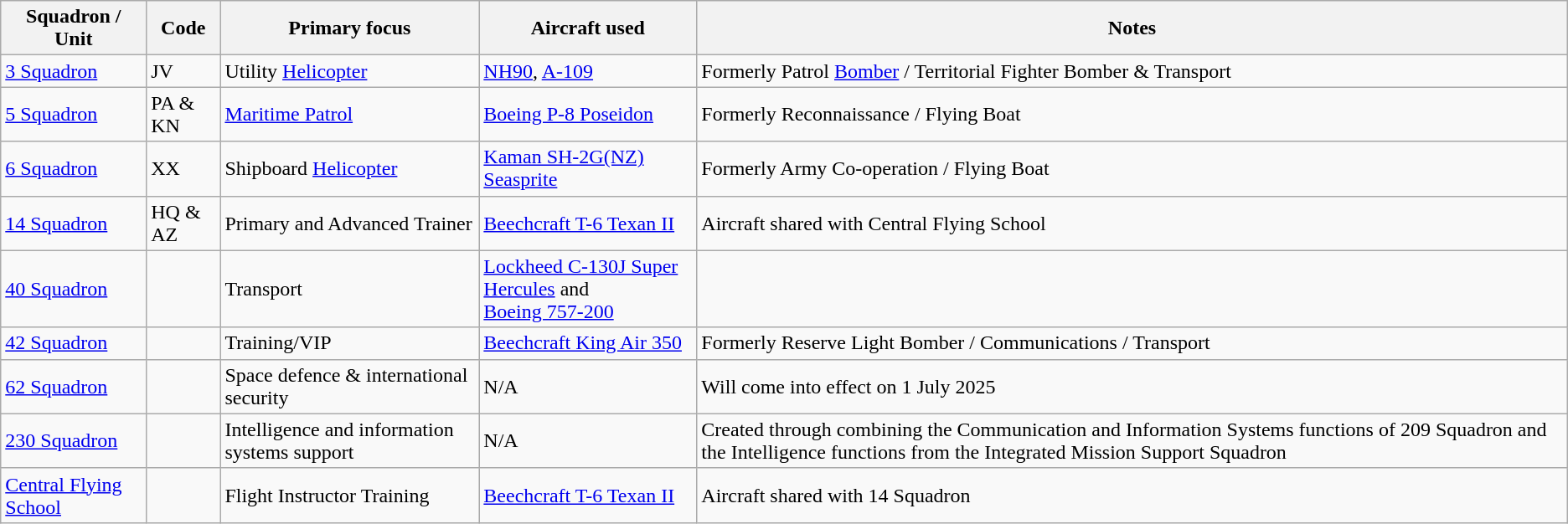<table class="wikitable sortable">
<tr>
<th>Squadron / Unit</th>
<th>Code</th>
<th>Primary focus</th>
<th>Aircraft used</th>
<th>Notes</th>
</tr>
<tr>
<td><a href='#'>3 Squadron</a></td>
<td>JV</td>
<td>Utility <a href='#'>Helicopter</a></td>
<td><a href='#'>NH90</a>, <a href='#'>A-109</a></td>
<td>Formerly Patrol <a href='#'>Bomber</a> / Territorial Fighter Bomber & Transport</td>
</tr>
<tr>
<td><a href='#'>5 Squadron</a></td>
<td>PA & KN</td>
<td><a href='#'>Maritime Patrol</a></td>
<td><a href='#'>Boeing P-8 Poseidon</a></td>
<td>Formerly Reconnaissance / Flying Boat</td>
</tr>
<tr>
<td><a href='#'>6 Squadron</a></td>
<td>XX</td>
<td>Shipboard <a href='#'>Helicopter</a></td>
<td><a href='#'>Kaman SH-2G(NZ) Seasprite</a></td>
<td>Formerly Army Co-operation / Flying Boat</td>
</tr>
<tr>
<td><a href='#'>14 Squadron</a></td>
<td>HQ & AZ</td>
<td>Primary and Advanced Trainer</td>
<td><a href='#'>Beechcraft T-6 Texan II</a></td>
<td>Aircraft shared with Central Flying School</td>
</tr>
<tr>
<td><a href='#'>40 Squadron</a></td>
<td></td>
<td>Transport</td>
<td><a href='#'>Lockheed C-130J Super Hercules</a> and <br> <a href='#'>Boeing 757-200</a></td>
<td></td>
</tr>
<tr>
<td><a href='#'>42 Squadron</a></td>
<td></td>
<td>Training/VIP</td>
<td><a href='#'>Beechcraft King Air 350</a></td>
<td>Formerly Reserve Light Bomber / Communications / Transport</td>
</tr>
<tr>
<td><a href='#'>62 Squadron</a></td>
<td></td>
<td>Space defence & international security</td>
<td>N/A</td>
<td>Will come into effect on 1 July 2025</td>
</tr>
<tr>
<td><a href='#'>230 Squadron</a></td>
<td></td>
<td>Intelligence and information systems support</td>
<td>N/A</td>
<td>Created through combining the Communication and Information Systems functions of 209 Squadron and the Intelligence functions from the Integrated Mission Support Squadron</td>
</tr>
<tr>
<td><a href='#'>Central Flying School</a></td>
<td></td>
<td>Flight Instructor Training</td>
<td><a href='#'>Beechcraft T-6 Texan II</a></td>
<td>Aircraft shared with 14 Squadron</td>
</tr>
</table>
